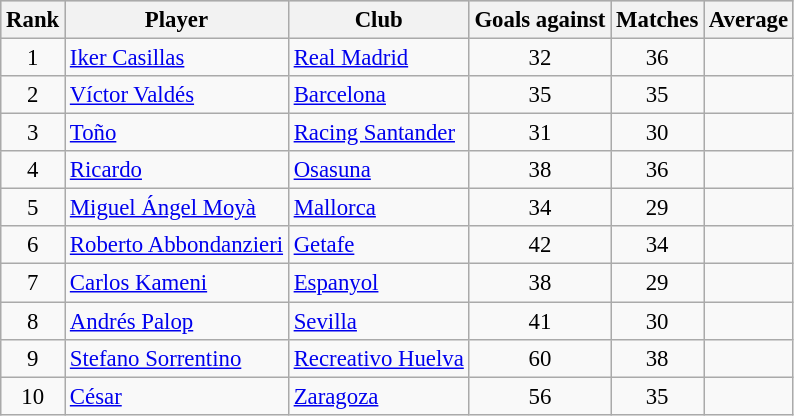<table class="wikitable sortable" style="font-size: 95%;">
<tr bgcolor="#CCCCCC" align="center">
<th>Rank</th>
<th>Player</th>
<th>Club</th>
<th>Goals against</th>
<th>Matches</th>
<th>Average</th>
</tr>
<tr>
<td style="text-align:center">1</td>
<td> <a href='#'>Iker Casillas</a></td>
<td><a href='#'>Real Madrid</a></td>
<td style="text-align:center">32</td>
<td style="text-align:center">36</td>
<td style="text-align:center"></td>
</tr>
<tr>
<td style="text-align:center">2</td>
<td> <a href='#'>Víctor Valdés</a></td>
<td><a href='#'>Barcelona</a></td>
<td style="text-align:center">35</td>
<td style="text-align:center">35</td>
<td style="text-align:center"></td>
</tr>
<tr>
<td style="text-align:center">3</td>
<td> <a href='#'>Toño</a></td>
<td><a href='#'>Racing Santander</a></td>
<td style="text-align:center">31</td>
<td style="text-align:center">30</td>
<td style="text-align:center"></td>
</tr>
<tr>
<td style="text-align:center">4</td>
<td> <a href='#'>Ricardo</a></td>
<td><a href='#'>Osasuna</a></td>
<td style="text-align:center">38</td>
<td style="text-align:center">36</td>
<td style="text-align:center"></td>
</tr>
<tr>
<td style="text-align:center">5</td>
<td> <a href='#'>Miguel Ángel Moyà</a></td>
<td><a href='#'>Mallorca</a></td>
<td style="text-align:center">34</td>
<td style="text-align:center">29</td>
<td style="text-align:center"></td>
</tr>
<tr>
<td style="text-align:center">6</td>
<td> <a href='#'>Roberto Abbondanzieri</a></td>
<td><a href='#'>Getafe</a></td>
<td style="text-align:center">42</td>
<td style="text-align:center">34</td>
<td style="text-align:center"></td>
</tr>
<tr>
<td style="text-align:center">7</td>
<td> <a href='#'>Carlos Kameni</a></td>
<td><a href='#'>Espanyol</a></td>
<td style="text-align:center">38</td>
<td style="text-align:center">29</td>
<td style="text-align:center"></td>
</tr>
<tr>
<td style="text-align:center">8</td>
<td> <a href='#'>Andrés Palop</a></td>
<td><a href='#'>Sevilla</a></td>
<td style="text-align:center">41</td>
<td style="text-align:center">30</td>
<td style="text-align:center"></td>
</tr>
<tr>
<td style="text-align:center">9</td>
<td> <a href='#'>Stefano Sorrentino</a></td>
<td><a href='#'>Recreativo Huelva</a></td>
<td style="text-align:center">60</td>
<td style="text-align:center">38</td>
<td style="text-align:center"></td>
</tr>
<tr>
<td style="text-align:center">10</td>
<td> <a href='#'>César</a></td>
<td><a href='#'>Zaragoza</a></td>
<td style="text-align:center">56</td>
<td style="text-align:center">35</td>
<td style="text-align:center"></td>
</tr>
</table>
